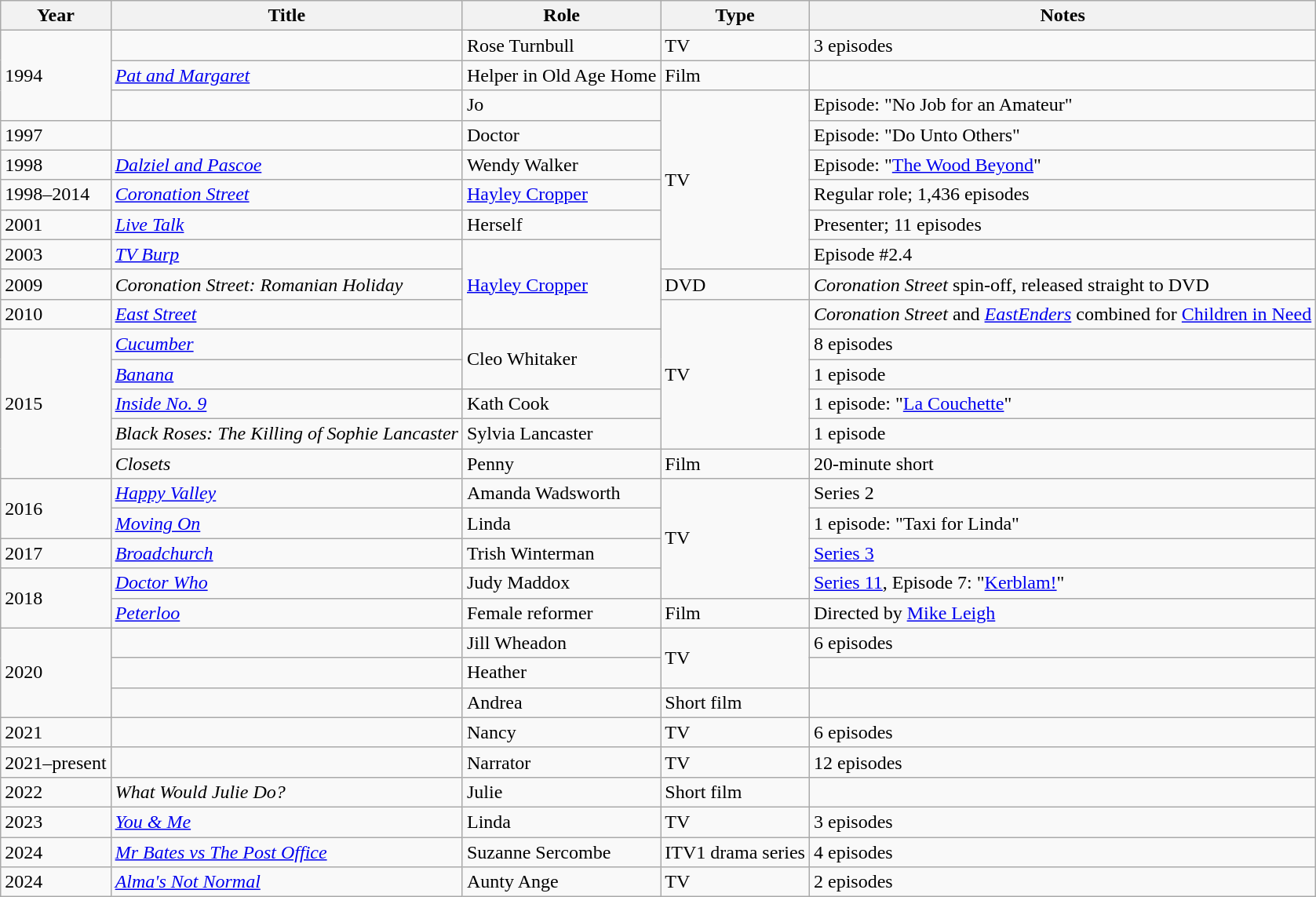<table class="wikitable sortable">
<tr>
<th>Year</th>
<th>Title</th>
<th class="unsortable">Role</th>
<th class="unsortable">Type</th>
<th class="unsortable">Notes</th>
</tr>
<tr>
<td rowspan=3>1994</td>
<td><em></em></td>
<td>Rose Turnbull</td>
<td>TV</td>
<td>3 episodes</td>
</tr>
<tr>
<td><em><a href='#'>Pat and Margaret</a></em></td>
<td>Helper in Old Age Home</td>
<td>Film</td>
<td></td>
</tr>
<tr>
<td><em></em></td>
<td>Jo</td>
<td rowspan=6>TV</td>
<td>Episode: "No Job for an Amateur"</td>
</tr>
<tr>
<td>1997</td>
<td><em></em></td>
<td>Doctor</td>
<td>Episode: "Do Unto Others"</td>
</tr>
<tr>
<td>1998</td>
<td><em><a href='#'>Dalziel and Pascoe</a></em></td>
<td>Wendy Walker</td>
<td>Episode: "<a href='#'>The Wood Beyond</a>"</td>
</tr>
<tr>
<td>1998–2014</td>
<td><em><a href='#'>Coronation Street</a></em></td>
<td><a href='#'>Hayley Cropper</a></td>
<td>Regular role; 1,436 episodes</td>
</tr>
<tr>
<td>2001</td>
<td><em><a href='#'>Live Talk</a></em></td>
<td>Herself</td>
<td>Presenter; 11 episodes</td>
</tr>
<tr>
<td>2003</td>
<td><em><a href='#'>TV Burp</a></em></td>
<td rowspan=3><a href='#'>Hayley Cropper</a></td>
<td>Episode #2.4</td>
</tr>
<tr>
<td>2009</td>
<td><em>Coronation Street: Romanian Holiday</em></td>
<td>DVD</td>
<td><em>Coronation Street</em> spin-off, released straight to DVD</td>
</tr>
<tr>
<td>2010</td>
<td><em><a href='#'>East Street</a></em></td>
<td rowspan=5>TV</td>
<td><em>Coronation Street</em> and <em><a href='#'>EastEnders</a></em> combined for <a href='#'>Children in Need</a></td>
</tr>
<tr>
<td rowspan=5>2015</td>
<td><em><a href='#'>Cucumber</a></em></td>
<td rowspan=2>Cleo Whitaker</td>
<td>8 episodes</td>
</tr>
<tr>
<td><em><a href='#'>Banana</a></em></td>
<td>1 episode</td>
</tr>
<tr>
<td><em><a href='#'>Inside No. 9</a></em></td>
<td>Kath Cook</td>
<td>1 episode: "<a href='#'>La Couchette</a>"</td>
</tr>
<tr>
<td><em>Black Roses: The Killing of Sophie Lancaster</em></td>
<td>Sylvia Lancaster</td>
<td>1 episode</td>
</tr>
<tr>
<td><em>Closets </em></td>
<td>Penny</td>
<td>Film</td>
<td>20-minute short</td>
</tr>
<tr>
<td rowspan=2>2016</td>
<td><em><a href='#'>Happy Valley</a></em></td>
<td>Amanda Wadsworth</td>
<td rowspan="4">TV</td>
<td>Series 2</td>
</tr>
<tr>
<td><em><a href='#'>Moving On</a></em></td>
<td>Linda</td>
<td>1 episode: "Taxi for Linda"</td>
</tr>
<tr>
<td>2017</td>
<td><em><a href='#'>Broadchurch</a></em></td>
<td>Trish Winterman</td>
<td><a href='#'>Series 3</a></td>
</tr>
<tr>
<td rowspan=2>2018</td>
<td><em><a href='#'>Doctor Who</a></em></td>
<td>Judy Maddox</td>
<td><a href='#'>Series 11</a>, Episode 7: "<a href='#'>Kerblam!</a>"</td>
</tr>
<tr>
<td><em><a href='#'>Peterloo</a></em></td>
<td>Female reformer</td>
<td>Film</td>
<td>Directed by <a href='#'>Mike Leigh</a></td>
</tr>
<tr>
<td rowspan="3">2020</td>
<td><em></em></td>
<td>Jill Wheadon</td>
<td rowspan=2>TV</td>
<td>6 episodes</td>
</tr>
<tr>
<td><em></em></td>
<td>Heather</td>
<td></td>
</tr>
<tr>
<td><em></em></td>
<td>Andrea</td>
<td>Short film</td>
<td></td>
</tr>
<tr>
<td>2021</td>
<td><em></em></td>
<td>Nancy</td>
<td>TV</td>
<td>6 episodes</td>
</tr>
<tr>
<td>2021–present</td>
<td><em></em></td>
<td>Narrator</td>
<td>TV</td>
<td>12 episodes</td>
</tr>
<tr>
<td>2022</td>
<td><em>What Would Julie Do?</em></td>
<td>Julie</td>
<td>Short film</td>
<td></td>
</tr>
<tr>
<td>2023</td>
<td><em><a href='#'>You & Me</a></em></td>
<td>Linda</td>
<td>TV</td>
<td>3 episodes</td>
</tr>
<tr>
<td>2024</td>
<td><em><a href='#'>Mr Bates vs The Post Office</a></em></td>
<td>Suzanne Sercombe</td>
<td>ITV1 drama series</td>
<td>4 episodes</td>
</tr>
<tr>
<td>2024</td>
<td><em><a href='#'>Alma's Not Normal</a></em></td>
<td>Aunty Ange</td>
<td>TV</td>
<td>2 episodes</td>
</tr>
</table>
